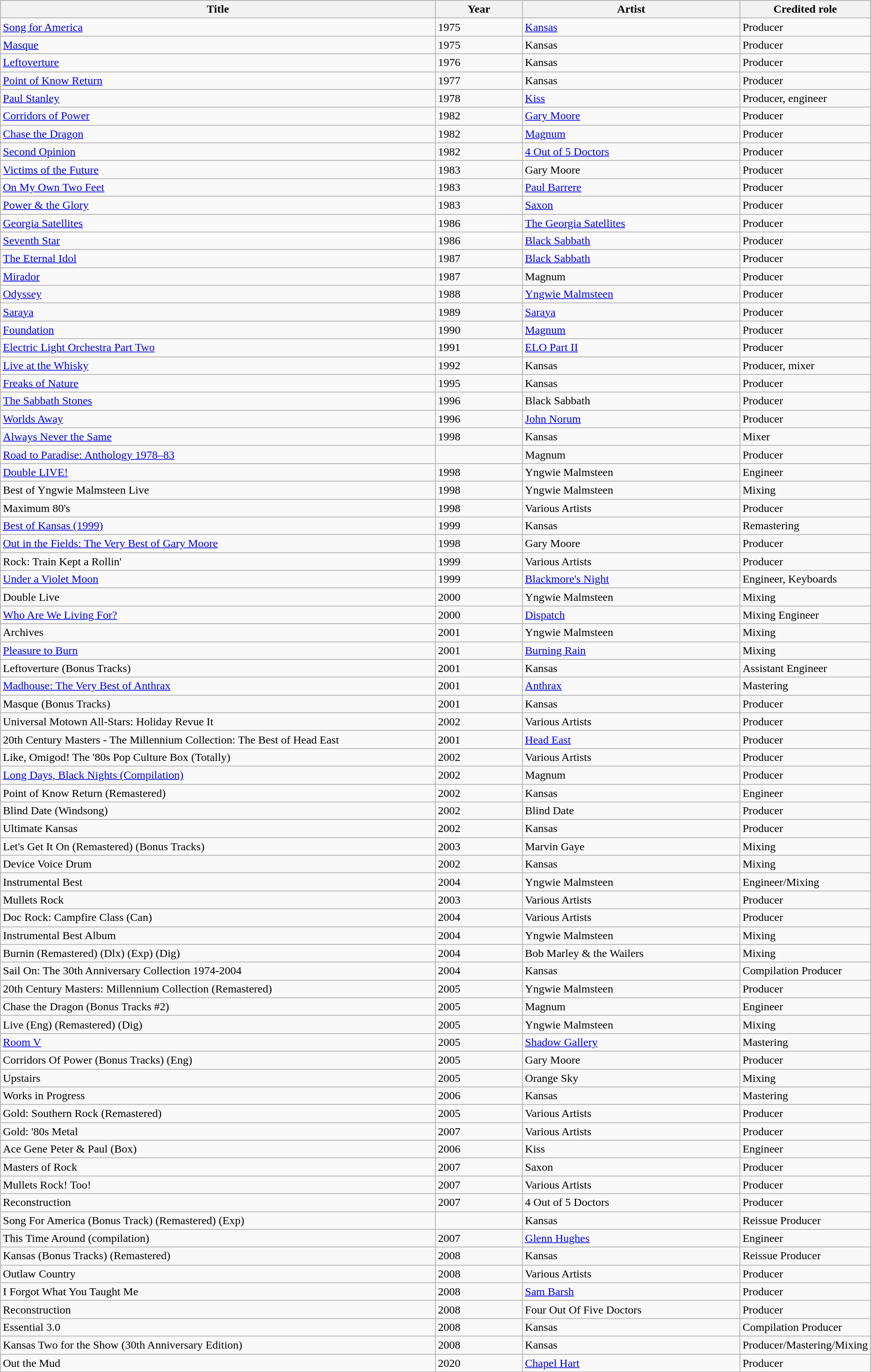<table class="wikitable sortable">
<tr>
<th width=50%>Title</th>
<th width=10%>Year</th>
<th width=25%>Artist</th>
<th width=25%>Credited role</th>
</tr>
<tr>
<td><a href='#'>Song for America</a></td>
<td>1975</td>
<td><a href='#'>Kansas</a></td>
<td>Producer</td>
</tr>
<tr>
<td><a href='#'>Masque</a></td>
<td>1975</td>
<td>Kansas</td>
<td>Producer</td>
</tr>
<tr>
<td><a href='#'>Leftoverture</a></td>
<td>1976</td>
<td>Kansas</td>
<td>Producer</td>
</tr>
<tr>
<td><a href='#'>Point of Know Return</a></td>
<td>1977</td>
<td>Kansas</td>
<td>Producer</td>
</tr>
<tr>
<td><a href='#'>Paul Stanley</a></td>
<td>1978</td>
<td><a href='#'>Kiss</a></td>
<td>Producer, engineer</td>
</tr>
<tr>
<td><a href='#'>Corridors of Power</a></td>
<td>1982</td>
<td><a href='#'>Gary Moore</a></td>
<td>Producer</td>
</tr>
<tr>
<td><a href='#'>Chase the Dragon</a></td>
<td>1982</td>
<td><a href='#'>Magnum</a></td>
<td>Producer</td>
</tr>
<tr>
<td><a href='#'>Second Opinion</a></td>
<td>1982</td>
<td><a href='#'>4 Out of 5 Doctors</a></td>
<td>Producer</td>
</tr>
<tr>
<td><a href='#'>Victims of the Future</a></td>
<td>1983</td>
<td>Gary Moore</td>
<td>Producer</td>
</tr>
<tr>
<td><a href='#'>On My Own Two Feet</a></td>
<td>1983</td>
<td><a href='#'>Paul Barrere</a></td>
<td>Producer</td>
</tr>
<tr>
<td><a href='#'>Power & the Glory</a></td>
<td>1983</td>
<td><a href='#'>Saxon</a></td>
<td>Producer</td>
</tr>
<tr>
<td><a href='#'>Georgia Satellites</a></td>
<td>1986</td>
<td><a href='#'>The Georgia Satellites</a></td>
<td>Producer</td>
</tr>
<tr>
<td><a href='#'>Seventh Star</a></td>
<td>1986</td>
<td><a href='#'>Black Sabbath</a></td>
<td>Producer</td>
</tr>
<tr>
<td><a href='#'>The Eternal Idol</a></td>
<td>1987</td>
<td><a href='#'>Black Sabbath</a></td>
<td>Producer</td>
</tr>
<tr>
<td><a href='#'>Mirador</a></td>
<td>1987</td>
<td>Magnum</td>
<td>Producer</td>
</tr>
<tr>
<td><a href='#'>Odyssey</a></td>
<td>1988</td>
<td><a href='#'>Yngwie Malmsteen</a></td>
<td>Producer</td>
</tr>
<tr>
<td><a href='#'>Saraya</a></td>
<td>1989</td>
<td><a href='#'>Saraya</a></td>
<td>Producer</td>
</tr>
<tr>
<td><a href='#'>Foundation</a></td>
<td>1990</td>
<td><a href='#'>Magnum</a></td>
<td>Producer</td>
</tr>
<tr>
<td><a href='#'>Electric Light Orchestra Part Two</a></td>
<td>1991</td>
<td><a href='#'>ELO Part II</a></td>
<td>Producer</td>
</tr>
<tr>
<td><a href='#'>Live at the Whisky</a></td>
<td>1992</td>
<td>Kansas</td>
<td>Producer, mixer</td>
</tr>
<tr>
<td><a href='#'>Freaks of Nature</a></td>
<td>1995</td>
<td>Kansas</td>
<td>Producer</td>
</tr>
<tr>
<td><a href='#'>The Sabbath Stones</a></td>
<td>1996</td>
<td>Black Sabbath</td>
<td>Producer</td>
</tr>
<tr>
<td><a href='#'>Worlds Away</a></td>
<td>1996</td>
<td><a href='#'>John Norum</a></td>
<td>Producer</td>
</tr>
<tr>
<td><a href='#'>Always Never the Same</a></td>
<td>1998</td>
<td>Kansas</td>
<td>Mixer</td>
</tr>
<tr>
<td><a href='#'>Road to Paradise: Anthology 1978–83</a></td>
<td></td>
<td>Magnum</td>
<td>Producer</td>
</tr>
<tr>
<td><a href='#'>Double LIVE!</a></td>
<td>1998</td>
<td>Yngwie Malmsteen</td>
<td>Engineer</td>
</tr>
<tr>
<td>Best of Yngwie Malmsteen Live</td>
<td>1998</td>
<td>Yngwie Malmsteen</td>
<td>Mixing</td>
</tr>
<tr>
<td>Maximum 80's</td>
<td>1998</td>
<td>Various Artists</td>
<td>Producer</td>
</tr>
<tr>
<td><a href='#'>Best of Kansas (1999)</a></td>
<td>1999</td>
<td>Kansas</td>
<td>Remastering</td>
</tr>
<tr>
<td><a href='#'>Out in the Fields: The Very Best of Gary Moore</a></td>
<td>1998</td>
<td>Gary Moore</td>
<td>Producer</td>
</tr>
<tr>
<td>Rock: Train Kept a Rollin'</td>
<td>1999</td>
<td>Various Artists</td>
<td>Producer</td>
</tr>
<tr>
<td><a href='#'>Under a Violet Moon</a></td>
<td>1999</td>
<td><a href='#'>Blackmore's Night</a></td>
<td>Engineer, Keyboards</td>
</tr>
<tr>
<td>Double Live</td>
<td>2000</td>
<td>Yngwie Malmsteen</td>
<td>Mixing</td>
</tr>
<tr>
<td><a href='#'>Who Are We Living For?</a></td>
<td>2000</td>
<td><a href='#'>Dispatch</a></td>
<td>Mixing Engineer</td>
</tr>
<tr>
<td>Archives</td>
<td>2001</td>
<td>Yngwie Malmsteen</td>
<td>Mixing</td>
</tr>
<tr>
<td><a href='#'>Pleasure to Burn</a></td>
<td>2001</td>
<td><a href='#'>Burning Rain</a></td>
<td>Mixing</td>
</tr>
<tr>
<td>Leftoverture (Bonus Tracks)</td>
<td>2001</td>
<td>Kansas</td>
<td Producer>Assistant Engineer</td>
</tr>
<tr>
<td><a href='#'>Madhouse: The Very Best of Anthrax</a></td>
<td>2001</td>
<td><a href='#'>Anthrax</a></td>
<td>Mastering</td>
</tr>
<tr>
<td>Masque (Bonus Tracks)</td>
<td>2001</td>
<td>Kansas</td>
<td>Producer</td>
</tr>
<tr>
<td>Universal Motown All-Stars: Holiday Revue It</td>
<td>2002</td>
<td>Various Artists</td>
<td>Producer</td>
</tr>
<tr>
<td>20th Century Masters - The Millennium Collection: The Best of Head East</td>
<td>2001</td>
<td><a href='#'>Head East</a></td>
<td>Producer</td>
</tr>
<tr>
<td>Like, Omigod! The '80s Pop Culture Box (Totally)</td>
<td>2002</td>
<td>Various Artists</td>
<td>Producer</td>
</tr>
<tr>
<td><a href='#'>Long Days, Black Nights (Compilation)</a></td>
<td>2002</td>
<td>Magnum</td>
<td>Producer</td>
</tr>
<tr>
<td>Point of Know Return (Remastered)</td>
<td>2002</td>
<td>Kansas</td>
<td>Engineer</td>
</tr>
<tr>
<td>Blind Date (Windsong)</td>
<td>2002</td>
<td>Blind Date</td>
<td>Producer</td>
</tr>
<tr>
<td>Ultimate Kansas</td>
<td>2002</td>
<td>Kansas</td>
<td>Producer</td>
</tr>
<tr>
<td>Let's Get It On (Remastered) (Bonus Tracks)</td>
<td>2003</td>
<td>Marvin Gaye</td>
<td Producer>Mixing</td>
</tr>
<tr>
<td>Device Voice Drum</td>
<td>2002</td>
<td>Kansas</td>
<td>Mixing</td>
</tr>
<tr>
<td>Instrumental Best</td>
<td>2004</td>
<td>Yngwie Malmsteen</td>
<td>Engineer/Mixing</td>
</tr>
<tr>
<td>Mullets Rock</td>
<td>2003</td>
<td>Various Artists</td>
<td>Producer</td>
</tr>
<tr>
<td>Doc Rock: Campfire Class (Can)</td>
<td>2004</td>
<td>Various Artists</td>
<td>Producer</td>
</tr>
<tr>
<td>Instrumental Best Album</td>
<td>2004</td>
<td>Yngwie Malmsteen</td>
<td Engineer>Mixing</td>
</tr>
<tr>
<td>Burnin (Remastered) (Dlx) (Exp) (Dig)</td>
<td>2004</td>
<td>Bob Marley & the Wailers</td>
<td>Mixing</td>
</tr>
<tr>
<td>Sail On: The 30th Anniversary Collection 1974-2004</td>
<td>2004</td>
<td>Kansas</td>
<td Producer>Compilation Producer</td>
</tr>
<tr>
<td>20th Century Masters: Millennium Collection (Remastered)</td>
<td>2005</td>
<td>Yngwie Malmsteen</td>
<td>Producer</td>
</tr>
<tr>
<td>Chase the Dragon (Bonus Tracks #2)</td>
<td>2005</td>
<td>Magnum</td>
<td Producer>Engineer</td>
</tr>
<tr>
<td>Live (Eng) (Remastered) (Dig)</td>
<td>2005</td>
<td>Yngwie Malmsteen</td>
<td>Mixing</td>
</tr>
<tr>
<td><a href='#'>Room V</a></td>
<td>2005</td>
<td><a href='#'>Shadow Gallery</a></td>
<td>Mastering</td>
</tr>
<tr>
<td>Corridors Of Power (Bonus Tracks) (Eng)</td>
<td>2005</td>
<td>Gary Moore</td>
<td>Producer</td>
</tr>
<tr>
<td>Upstairs</td>
<td>2005</td>
<td>Orange Sky</td>
<td Producer>Mixing</td>
</tr>
<tr>
<td>Works in Progress</td>
<td>2006</td>
<td>Kansas</td>
<td>Mastering</td>
</tr>
<tr>
<td>Gold: Southern Rock (Remastered)</td>
<td>2005</td>
<td>Various Artists</td>
<td>Producer</td>
</tr>
<tr>
<td>Gold: '80s Metal</td>
<td>2007</td>
<td>Various Artists</td>
<td>Producer</td>
</tr>
<tr>
<td>Ace Gene Peter & Paul (Box)</td>
<td>2006</td>
<td>Kiss</td>
<td Producer>Engineer</td>
</tr>
<tr>
<td>Masters of Rock</td>
<td>2007</td>
<td>Saxon</td>
<td>Producer</td>
</tr>
<tr>
<td>Mullets Rock! Too!</td>
<td>2007</td>
<td>Various Artists</td>
<td>Producer</td>
</tr>
<tr>
<td>Reconstruction</td>
<td>2007</td>
<td>4 Out of 5 Doctors</td>
<td>Producer</td>
</tr>
<tr>
<td>Song For America (Bonus Track) (Remastered) (Exp)</td>
<td></td>
<td>Kansas</td>
<td Producer>Reissue Producer</td>
</tr>
<tr>
<td>This Time Around (compilation)</td>
<td>2007</td>
<td><a href='#'>Glenn Hughes</a></td>
<td Producer>Engineer</td>
</tr>
<tr>
<td>Kansas (Bonus Tracks) (Remastered)</td>
<td>2008</td>
<td>Kansas</td>
<td Producer>Reissue Producer</td>
</tr>
<tr>
<td>Outlaw Country</td>
<td>2008</td>
<td>Various Artists</td>
<td>Producer</td>
</tr>
<tr>
<td>I Forgot What You Taught Me</td>
<td>2008</td>
<td><a href='#'>Sam Barsh</a></td>
<td>Producer</td>
</tr>
<tr>
<td>Reconstruction</td>
<td>2008</td>
<td>Four Out Of Five Doctors</td>
<td>Producer</td>
</tr>
<tr>
<td>Essential 3.0</td>
<td>2008</td>
<td>Kansas</td>
<td Producer>Compilation Producer</td>
</tr>
<tr>
<td>Kansas Two for the Show (30th Anniversary Edition)</td>
<td>2008</td>
<td>Kansas</td>
<td>Producer/Mastering/Mixing</td>
</tr>
<tr>
<td>Out the Mud</td>
<td>2020</td>
<td><a href='#'>Chapel Hart</a></td>
<td>Producer</td>
</tr>
</table>
